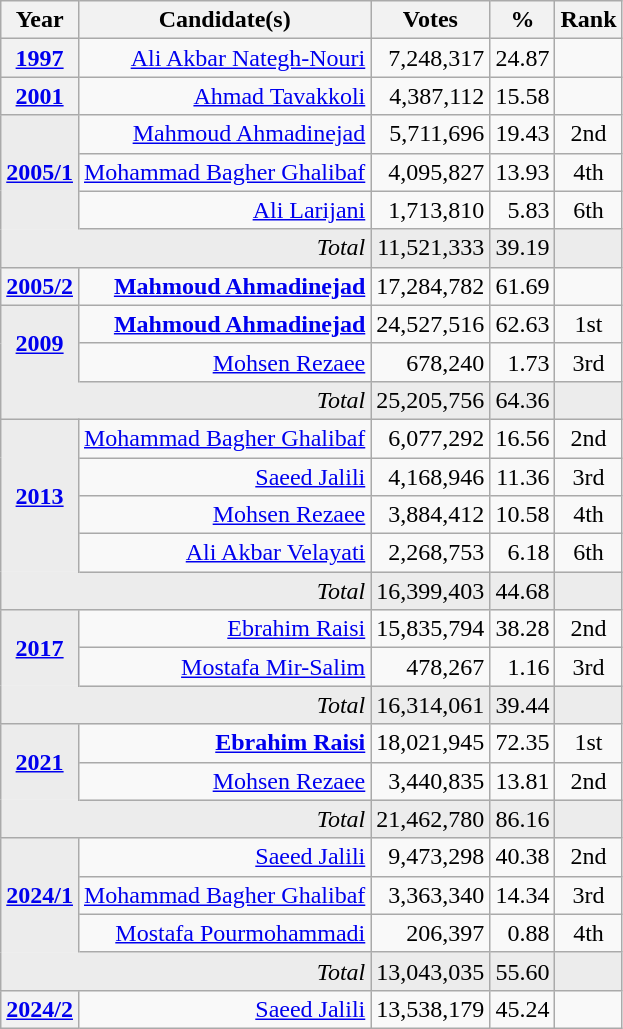<table class="wikitable" style="text-align:right;">
<tr>
<th>Year</th>
<th>Candidate(s)</th>
<th>Votes</th>
<th>%</th>
<th>Rank</th>
</tr>
<tr>
<th><a href='#'>1997</a></th>
<td><a href='#'>Ali Akbar Nategh-Nouri</a></td>
<td>7,248,317</td>
<td>24.87</td>
<td></td>
</tr>
<tr>
<th><a href='#'>2001</a></th>
<td><a href='#'>Ahmad Tavakkoli</a></td>
<td>4,387,112</td>
<td>15.58</td>
<td></td>
</tr>
<tr>
<td style="background-color:#ececec;border-bottom-style:hidden; text-align:center;" rowspan="3"><strong><a href='#'>2005/1</a></strong></td>
<td><a href='#'>Mahmoud Ahmadinejad</a></td>
<td>5,711,696</td>
<td>19.43</td>
<td style="text-align:center;">2nd</td>
</tr>
<tr>
<td><a href='#'>Mohammad Bagher Ghalibaf</a></td>
<td>4,095,827</td>
<td>13.93</td>
<td style="text-align:center;">4th</td>
</tr>
<tr>
<td><a href='#'>Ali Larijani</a></td>
<td>1,713,810</td>
<td>5.83</td>
<td style="text-align:center;">6th</td>
</tr>
<tr style="background-color:#ececec;">
<td style="text-align:right;" colspan="2"><em>Total</em></td>
<td>11,521,333</td>
<td>39.19</td>
<td></td>
</tr>
<tr>
<th><a href='#'>2005/2</a></th>
<td><strong><a href='#'>Mahmoud Ahmadinejad</a></strong></td>
<td>17,284,782</td>
<td>61.69</td>
<td></td>
</tr>
<tr>
<td style="background-color:#ececec;border-bottom-style:hidden; text-align:center;" rowspan="2"><strong><a href='#'>2009</a></strong></td>
<td><strong><a href='#'>Mahmoud Ahmadinejad</a></strong></td>
<td>24,527,516</td>
<td>62.63</td>
<td style="text-align:center;">1st</td>
</tr>
<tr>
<td><a href='#'>Mohsen Rezaee</a></td>
<td>678,240</td>
<td>1.73</td>
<td style="text-align:center;">3rd</td>
</tr>
<tr style="background-color:#ececec;">
<td style="text-align:right;" colspan="2"><em>Total</em></td>
<td>25,205,756</td>
<td>64.36</td>
<td></td>
</tr>
<tr>
<td style="background-color:#ececec;border-bottom-style:hidden; text-align:center;" rowspan="4"><strong><a href='#'>2013</a></strong></td>
<td><a href='#'>Mohammad Bagher Ghalibaf</a></td>
<td>6,077,292</td>
<td>16.56</td>
<td style="text-align:center;">2nd</td>
</tr>
<tr>
<td><a href='#'>Saeed Jalili</a></td>
<td>4,168,946</td>
<td>11.36</td>
<td style="text-align:center;">3rd</td>
</tr>
<tr>
<td><a href='#'>Mohsen Rezaee</a></td>
<td>3,884,412</td>
<td>10.58</td>
<td style="text-align:center;">4th</td>
</tr>
<tr>
<td><a href='#'>Ali Akbar Velayati</a></td>
<td>2,268,753</td>
<td>6.18</td>
<td style="text-align:center;">6th</td>
</tr>
<tr style="background-color:#ececec;">
<td style="text-align:right;" colspan="2"><em>Total</em></td>
<td>16,399,403</td>
<td>44.68</td>
<td></td>
</tr>
<tr>
<td style="background-color:#ececec;border-bottom-style:hidden; text-align:center;" rowspan="2"><strong><a href='#'>2017</a></strong></td>
<td><a href='#'>Ebrahim Raisi</a></td>
<td>15,835,794</td>
<td>38.28</td>
<td style="text-align:center;">2nd</td>
</tr>
<tr>
<td><a href='#'>Mostafa Mir-Salim</a></td>
<td>478,267</td>
<td>1.16</td>
<td style="text-align:center;">3rd</td>
</tr>
<tr style="background-color:#ececec;">
<td style="text-align:right;" colspan="2"><em>Total</em></td>
<td>16,314,061</td>
<td>39.44</td>
<td></td>
</tr>
<tr>
<td style="background-color:#ececec;border-bottom-style:hidden; text-align:center;" rowspan="2"><strong><a href='#'>2021</a></strong></td>
<td><strong><a href='#'>Ebrahim Raisi</a></strong></td>
<td>18,021,945</td>
<td>72.35</td>
<td style="text-align:center;">1st</td>
</tr>
<tr>
<td><a href='#'>Mohsen Rezaee</a></td>
<td>3,440,835</td>
<td>13.81</td>
<td style="text-align:center;">2nd</td>
</tr>
<tr style="background-color:#ececec;">
<td style="text-align:right;" colspan="2"><em>Total</em></td>
<td>21,462,780</td>
<td>86.16</td>
<td></td>
</tr>
<tr>
<td style="background-color:#ececec;border-bottom-style:hidden; text-align:center;" rowspan="3"><strong><a href='#'>2024/1</a></strong></td>
<td><a href='#'>Saeed Jalili</a></td>
<td>9,473,298</td>
<td>40.38</td>
<td style="text-align:center;">2nd</td>
</tr>
<tr>
<td><a href='#'>Mohammad Bagher Ghalibaf</a></td>
<td>3,363,340</td>
<td>14.34</td>
<td style="text-align:center;">3rd</td>
</tr>
<tr>
<td><a href='#'>Mostafa Pourmohammadi</a></td>
<td>206,397</td>
<td>0.88</td>
<td style="text-align:center;">4th</td>
</tr>
<tr style="background-color:#ececec;">
<td style="text-align:right;" colspan="2"><em>Total</em></td>
<td>13,043,035</td>
<td>55.60</td>
<td></td>
</tr>
<tr>
<th><a href='#'>2024/2</a></th>
<td><a href='#'>Saeed Jalili</a></td>
<td>13,538,179</td>
<td>45.24</td>
<td></td>
</tr>
</table>
